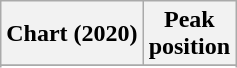<table class="wikitable sortable plainrowheaders" style="text-align:center">
<tr>
<th scope="col">Chart (2020)</th>
<th scope="col">Peak<br>position</th>
</tr>
<tr>
</tr>
<tr>
</tr>
<tr>
</tr>
</table>
